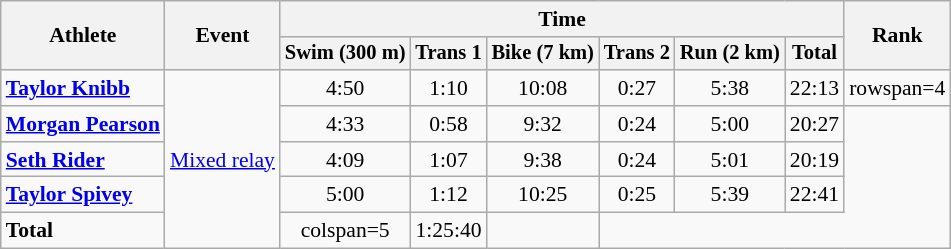<table class=wikitable style=font-size:90%;text-align:center>
<tr>
<th rowspan=2>Athlete</th>
<th rowspan=2>Event</th>
<th colspan=6>Time</th>
<th rowspan=2>Rank</th>
</tr>
<tr style=font-size:95%>
<th>Swim (300 m)</th>
<th>Trans 1</th>
<th>Bike (7 km)</th>
<th>Trans 2</th>
<th>Run (2 km)</th>
<th>Total</th>
</tr>
<tr>
<td align=left><strong><a href='#'>Taylor Knibb</a></strong></td>
<td align=left rowspan=5><a href='#'>Mixed relay</a></td>
<td>4:50</td>
<td>1:10</td>
<td>10:08</td>
<td>0:27</td>
<td>5:38</td>
<td>22:13</td>
<td>rowspan=4 </td>
</tr>
<tr>
<td align=left><strong><a href='#'>Morgan Pearson</a></strong></td>
<td>4:33</td>
<td>0:58</td>
<td>9:32</td>
<td>0:24</td>
<td>5:00</td>
<td>20:27</td>
</tr>
<tr>
<td align=left><strong><a href='#'>Seth Rider</a></strong></td>
<td>4:09</td>
<td>1:07</td>
<td>9:38</td>
<td>0:24</td>
<td>5:01</td>
<td>20:19</td>
</tr>
<tr>
<td align=left><strong><a href='#'>Taylor Spivey</a></strong></td>
<td>5:00</td>
<td>1:12</td>
<td>10:25</td>
<td>0:25</td>
<td>5:39</td>
<td>22:41</td>
</tr>
<tr>
<td align=left><strong>Total</strong></td>
<td>colspan=5 </td>
<td>1:25:40</td>
<td></td>
</tr>
</table>
